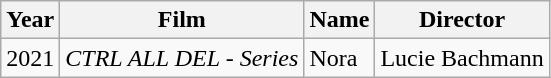<table class="wikitable">
<tr>
<th>Year</th>
<th>Film</th>
<th>Name</th>
<th>Director</th>
</tr>
<tr>
<td>2021</td>
<td><em>CTRL ALL DEL - Series</em></td>
<td>Nora</td>
<td>Lucie Bachmann</td>
</tr>
</table>
